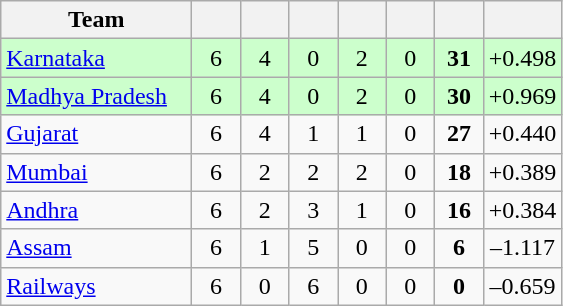<table class="wikitable" style="text-align:center">
<tr>
<th style="width:120px">Team</th>
<th style="width:25px"></th>
<th style="width:25px"></th>
<th style="width:25px"></th>
<th style="width:25px"></th>
<th style="width:25px"></th>
<th style="width:25px"></th>
<th style="width:40px;"></th>
</tr>
<tr style="background:#cfc;">
<td style="text-align:left"><a href='#'>Karnataka</a></td>
<td>6</td>
<td>4</td>
<td>0</td>
<td>2</td>
<td>0</td>
<td><strong>31</strong></td>
<td>+0.498</td>
</tr>
<tr style="background:#cfc;">
<td style="text-align:left"><a href='#'>Madhya Pradesh</a></td>
<td>6</td>
<td>4</td>
<td>0</td>
<td>2</td>
<td>0</td>
<td><strong>30</strong></td>
<td>+0.969</td>
</tr>
<tr>
<td style="text-align:left"><a href='#'>Gujarat</a></td>
<td>6</td>
<td>4</td>
<td>1</td>
<td>1</td>
<td>0</td>
<td><strong>27</strong></td>
<td>+0.440</td>
</tr>
<tr>
<td style="text-align:left"><a href='#'>Mumbai</a></td>
<td>6</td>
<td>2</td>
<td>2</td>
<td>2</td>
<td>0</td>
<td><strong>18</strong></td>
<td>+0.389</td>
</tr>
<tr>
<td style="text-align:left"><a href='#'>Andhra</a></td>
<td>6</td>
<td>2</td>
<td>3</td>
<td>1</td>
<td>0</td>
<td><strong>16</strong></td>
<td>+0.384</td>
</tr>
<tr>
<td style="text-align:left"><a href='#'>Assam</a></td>
<td>6</td>
<td>1</td>
<td>5</td>
<td>0</td>
<td>0</td>
<td><strong>6</strong></td>
<td>–1.117</td>
</tr>
<tr>
<td style="text-align:left"><a href='#'>Railways</a></td>
<td>6</td>
<td>0</td>
<td>6</td>
<td>0</td>
<td>0</td>
<td><strong>0</strong></td>
<td>–0.659</td>
</tr>
</table>
